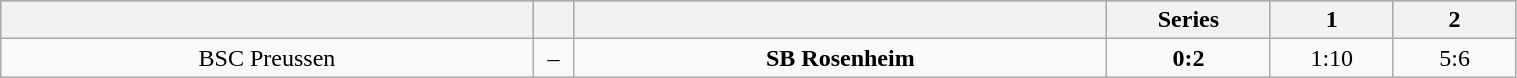<table class="wikitable" width="80%">
<tr style="background-color:#c0c0c0;">
<th style="width:32.5%;"></th>
<th style="width:2.5%;"></th>
<th style="width:32.5%;"></th>
<th style="width:10%;">Series</th>
<th style="width:7.5%;">1</th>
<th style="width:7.5%;">2</th>
</tr>
<tr align="center">
<td>BSC Preussen</td>
<td>–</td>
<td><strong>SB Rosenheim</strong></td>
<td><strong>0:2</strong></td>
<td>1:10</td>
<td>5:6</td>
</tr>
</table>
